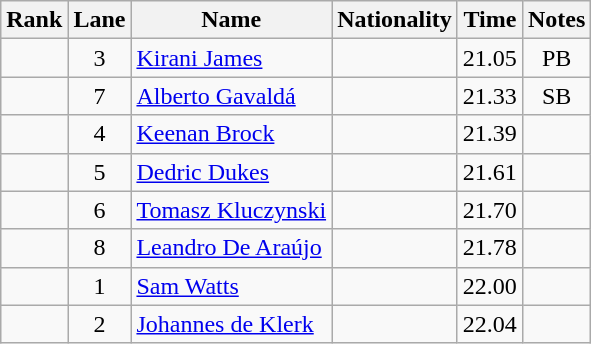<table class="wikitable sortable" style="text-align:center">
<tr>
<th>Rank</th>
<th>Lane</th>
<th>Name</th>
<th>Nationality</th>
<th>Time</th>
<th>Notes</th>
</tr>
<tr>
<td align=center></td>
<td align=center>3</td>
<td align=left><a href='#'>Kirani James</a></td>
<td align=left></td>
<td>21.05</td>
<td>PB</td>
</tr>
<tr>
<td align=center></td>
<td align=center>7</td>
<td align=left><a href='#'>Alberto Gavaldá</a></td>
<td align=left></td>
<td>21.33</td>
<td>SB</td>
</tr>
<tr>
<td align=center></td>
<td align=center>4</td>
<td align=left><a href='#'>Keenan Brock</a></td>
<td align=left></td>
<td>21.39</td>
<td></td>
</tr>
<tr>
<td align=center></td>
<td align=center>5</td>
<td align=left><a href='#'>Dedric Dukes</a></td>
<td align=left></td>
<td>21.61</td>
<td></td>
</tr>
<tr>
<td align=center></td>
<td align=center>6</td>
<td align=left><a href='#'>Tomasz Kluczynski</a></td>
<td align=left></td>
<td>21.70</td>
<td></td>
</tr>
<tr>
<td align=center></td>
<td align=center>8</td>
<td align=left><a href='#'>Leandro De Araújo</a></td>
<td align=left></td>
<td>21.78</td>
<td></td>
</tr>
<tr>
<td align=center></td>
<td align=center>1</td>
<td align=left><a href='#'>Sam Watts</a></td>
<td align=left></td>
<td>22.00</td>
<td></td>
</tr>
<tr>
<td align=center></td>
<td align=center>2</td>
<td align=left><a href='#'>Johannes de Klerk</a></td>
<td align=left></td>
<td>22.04</td>
<td></td>
</tr>
</table>
